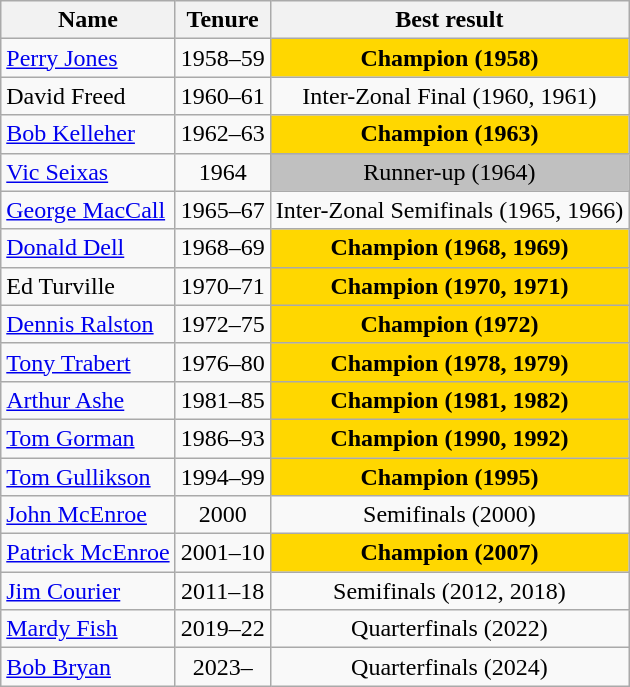<table class="wikitable">
<tr>
<th>Name</th>
<th>Tenure</th>
<th>Best result</th>
</tr>
<tr>
<td><a href='#'>Perry Jones</a></td>
<td align=center>1958–59</td>
<td align="center" bgcolor="gold"><strong>Champion (1958)</strong></td>
</tr>
<tr>
<td>David Freed</td>
<td align=center>1960–61</td>
<td align="center">Inter-Zonal Final (1960, 1961)</td>
</tr>
<tr>
<td><a href='#'>Bob Kelleher</a></td>
<td align=center>1962–63</td>
<td align="center" bgcolor="gold"><strong>Champion (1963)</strong></td>
</tr>
<tr>
<td><a href='#'>Vic Seixas</a></td>
<td align=center>1964</td>
<td align="center" bgcolor="silver">Runner-up (1964)</td>
</tr>
<tr>
<td><a href='#'>George MacCall</a></td>
<td align=center>1965–67</td>
<td align="center">Inter-Zonal Semifinals (1965, 1966)</td>
</tr>
<tr>
<td><a href='#'>Donald Dell</a></td>
<td align=center>1968–69</td>
<td align="center" bgcolor="gold"><strong>Champion (1968, 1969)</strong></td>
</tr>
<tr>
<td>Ed Turville</td>
<td align=center>1970–71</td>
<td align="center" bgcolor="gold"><strong>Champion (1970, 1971)</strong></td>
</tr>
<tr>
<td><a href='#'>Dennis Ralston</a></td>
<td align=center>1972–75</td>
<td align="center" bgcolor="gold"><strong>Champion (1972)</strong></td>
</tr>
<tr>
<td><a href='#'>Tony Trabert</a></td>
<td align=center>1976–80</td>
<td align="center" bgcolor="gold"><strong>Champion (1978, 1979)</strong></td>
</tr>
<tr>
<td><a href='#'>Arthur Ashe</a></td>
<td align=center>1981–85</td>
<td align="center" bgcolor="gold"><strong>Champion (1981, 1982)</strong></td>
</tr>
<tr>
<td><a href='#'>Tom Gorman</a></td>
<td align=center>1986–93</td>
<td align="center" bgcolor="gold"><strong>Champion (1990, 1992)</strong></td>
</tr>
<tr>
<td><a href='#'>Tom Gullikson</a></td>
<td align=center>1994–99</td>
<td align="center" bgcolor="gold"><strong>Champion (1995)</strong></td>
</tr>
<tr>
<td><a href='#'>John McEnroe</a></td>
<td align=center>2000</td>
<td align=center>Semifinals (2000)</td>
</tr>
<tr>
<td><a href='#'>Patrick McEnroe</a></td>
<td align=center>2001–10</td>
<td align="center" bgcolor="gold"><strong>Champion (2007)</strong></td>
</tr>
<tr>
<td><a href='#'>Jim Courier</a></td>
<td align=center>2011–18</td>
<td align=center>Semifinals (2012, 2018)</td>
</tr>
<tr>
<td><a href='#'>Mardy Fish</a></td>
<td align=center>2019–22</td>
<td align=center>Quarterfinals (2022)</td>
</tr>
<tr>
<td><a href='#'>Bob Bryan</a></td>
<td align=center>2023–</td>
<td align=center>Quarterfinals (2024)</td>
</tr>
</table>
